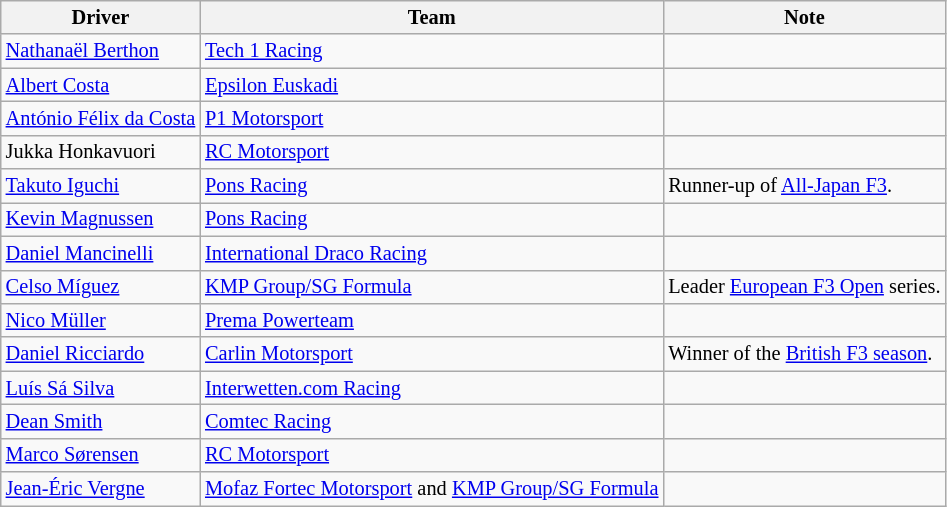<table class="wikitable" style="font-size:85%">
<tr>
<th>Driver</th>
<th>Team</th>
<th>Note</th>
</tr>
<tr>
<td> <a href='#'>Nathanaël Berthon</a></td>
<td><a href='#'>Tech 1 Racing</a></td>
<td></td>
</tr>
<tr>
<td> <a href='#'>Albert Costa</a></td>
<td><a href='#'>Epsilon Euskadi</a></td>
<td></td>
</tr>
<tr>
<td> <a href='#'>António Félix da Costa</a></td>
<td><a href='#'>P1 Motorsport</a></td>
<td></td>
</tr>
<tr>
<td> Jukka Honkavuori</td>
<td><a href='#'>RC Motorsport</a></td>
<td></td>
</tr>
<tr>
<td> <a href='#'>Takuto Iguchi</a></td>
<td><a href='#'>Pons Racing</a></td>
<td>Runner-up of <a href='#'>All-Japan F3</a>.</td>
</tr>
<tr>
<td> <a href='#'>Kevin Magnussen</a></td>
<td><a href='#'>Pons Racing</a></td>
<td></td>
</tr>
<tr>
<td> <a href='#'>Daniel Mancinelli</a></td>
<td><a href='#'>International Draco Racing</a></td>
<td></td>
</tr>
<tr>
<td> <a href='#'>Celso Míguez</a></td>
<td><a href='#'>KMP Group/SG Formula</a></td>
<td>Leader <a href='#'>European F3 Open</a> series.</td>
</tr>
<tr>
<td> <a href='#'>Nico Müller</a></td>
<td><a href='#'>Prema Powerteam</a></td>
<td></td>
</tr>
<tr>
<td> <a href='#'>Daniel Ricciardo</a></td>
<td><a href='#'>Carlin Motorsport</a></td>
<td>Winner of the <a href='#'>British F3 season</a>.</td>
</tr>
<tr>
<td> <a href='#'>Luís Sá Silva</a></td>
<td><a href='#'>Interwetten.com Racing</a></td>
<td></td>
</tr>
<tr>
<td> <a href='#'>Dean Smith</a></td>
<td><a href='#'>Comtec Racing</a></td>
<td></td>
</tr>
<tr>
<td> <a href='#'>Marco Sørensen</a></td>
<td><a href='#'>RC Motorsport</a></td>
<td></td>
</tr>
<tr>
<td> <a href='#'>Jean-Éric Vergne</a></td>
<td><a href='#'>Mofaz Fortec Motorsport</a> and <a href='#'>KMP Group/SG Formula</a></td>
<td></td>
</tr>
</table>
